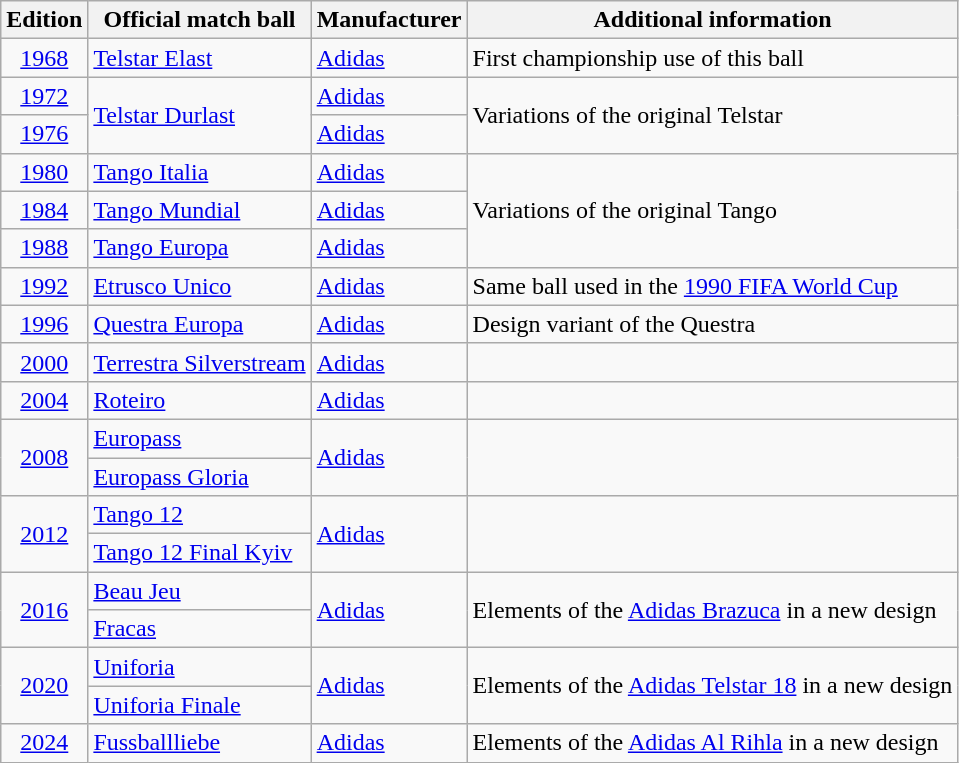<table class="wikitable" style="vertical-align:top;">
<tr>
<th>Edition</th>
<th>Official match ball</th>
<th>Manufacturer</th>
<th>Additional information</th>
</tr>
<tr>
<td align=center><a href='#'>1968</a></td>
<td><a href='#'>Telstar Elast</a></td>
<td><a href='#'>Adidas</a></td>
<td>First championship use of this ball</td>
</tr>
<tr>
<td align=center><a href='#'>1972</a></td>
<td rowspan="2"><a href='#'>Telstar Durlast</a></td>
<td><a href='#'>Adidas</a></td>
<td rowspan="2">Variations of the original Telstar</td>
</tr>
<tr>
<td align=center><a href='#'>1976</a></td>
<td><a href='#'>Adidas</a></td>
</tr>
<tr>
<td align=center><a href='#'>1980</a></td>
<td><a href='#'>Tango Italia</a></td>
<td><a href='#'>Adidas</a></td>
<td rowspan="3">Variations of the original Tango</td>
</tr>
<tr>
<td align=center><a href='#'>1984</a></td>
<td><a href='#'>Tango Mundial</a></td>
<td><a href='#'>Adidas</a></td>
</tr>
<tr>
<td align=center><a href='#'>1988</a></td>
<td><a href='#'>Tango Europa</a></td>
<td><a href='#'>Adidas</a></td>
</tr>
<tr>
<td align=center><a href='#'>1992</a></td>
<td><a href='#'>Etrusco Unico</a></td>
<td><a href='#'>Adidas</a></td>
<td>Same ball used in the <a href='#'>1990 FIFA World Cup</a></td>
</tr>
<tr>
<td align=center><a href='#'>1996</a></td>
<td><a href='#'>Questra Europa</a></td>
<td><a href='#'>Adidas</a></td>
<td>Design variant of the Questra</td>
</tr>
<tr>
<td align=center><a href='#'>2000</a></td>
<td><a href='#'>Terrestra Silverstream</a></td>
<td><a href='#'>Adidas</a></td>
<td></td>
</tr>
<tr>
<td align=center><a href='#'>2004</a></td>
<td><a href='#'>Roteiro</a></td>
<td><a href='#'>Adidas</a></td>
<td></td>
</tr>
<tr>
<td align=center rowspan="2"><a href='#'>2008</a></td>
<td><a href='#'>Europass</a></td>
<td rowspan="2"><a href='#'>Adidas</a></td>
<td rowspan="2"></td>
</tr>
<tr>
<td><a href='#'>Europass Gloria</a></td>
</tr>
<tr>
<td align=center rowspan="2"><a href='#'>2012</a></td>
<td><a href='#'>Tango 12</a></td>
<td rowspan="2"><a href='#'>Adidas</a></td>
<td rowspan="2"></td>
</tr>
<tr>
<td><a href='#'>Tango 12 Final Kyiv</a></td>
</tr>
<tr>
<td align=center rowspan="2"><a href='#'>2016</a></td>
<td><a href='#'>Beau Jeu</a></td>
<td rowspan="2"><a href='#'>Adidas</a></td>
<td rowspan="2">Elements of the <a href='#'>Adidas Brazuca</a> in a new design</td>
</tr>
<tr>
<td><a href='#'>Fracas</a></td>
</tr>
<tr>
<td align=center rowspan="2"><a href='#'>2020</a></td>
<td><a href='#'>Uniforia</a></td>
<td rowspan="2"><a href='#'>Adidas</a></td>
<td rowspan="2">Elements of the <a href='#'>Adidas Telstar 18</a> in a new design</td>
</tr>
<tr>
<td><a href='#'>Uniforia Finale</a></td>
</tr>
<tr>
<td align="center"><a href='#'>2024</a></td>
<td><a href='#'>Fussballliebe</a></td>
<td><a href='#'>Adidas</a></td>
<td>Elements of the <a href='#'>Adidas Al Rihla</a> in a new design</td>
</tr>
</table>
